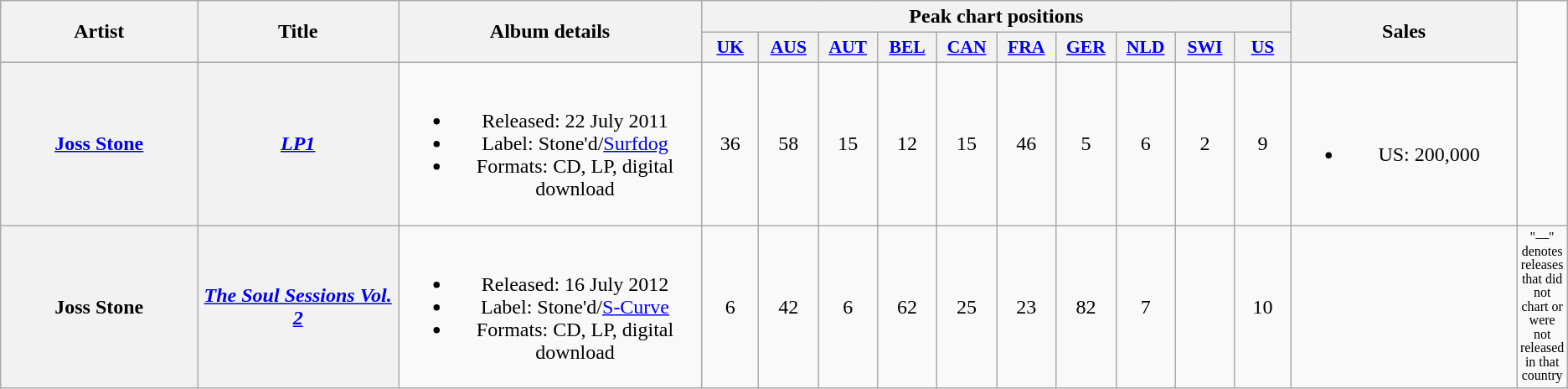<table class="wikitable plainrowheaders" style="text-align:center;">
<tr>
<th scope="col" rowspan="2" style="width:11em;">Artist</th>
<th scope="col" rowspan="2" style="width:11em;">Title</th>
<th scope="col" rowspan="2" style="width:16em;">Album details</th>
<th scope="col" colspan="10">Peak chart positions</th>
<th scope="col" rowspan="2" style="width:12em;">Sales</th>
</tr>
<tr>
<th scope="col" style="width:3em;font-size:90%;"><a href='#'>UK</a><br></th>
<th scope="col" style="width:3em;font-size:90%;"><a href='#'>AUS</a><br></th>
<th scope="col" style="width:3em;font-size:90%;"><a href='#'>AUT</a><br></th>
<th scope="col" style="width:3em;font-size:90%;"><a href='#'>BEL</a><br></th>
<th scope="col" style="width:3em;font-size:90%;"><a href='#'>CAN</a><br></th>
<th scope="col" style="width:3em;font-size:90%;"><a href='#'>FRA</a><br></th>
<th scope="col" style="width:3em;font-size:90%;"><a href='#'>GER</a><br></th>
<th scope="col" style="width:3em;font-size:90%;"><a href='#'>NLD</a><br></th>
<th scope="col" style="width:3em;font-size:90%;"><a href='#'>SWI</a><br></th>
<th scope="col" style="width:3em;font-size:90%;"><a href='#'>US</a><br></th>
</tr>
<tr>
<th scope="row"><a href='#'>Joss Stone</a></th>
<th scope="row"><em><a href='#'>LP1</a></em></th>
<td><br><ul><li>Released: 22 July 2011</li><li>Label: Stone'd/<a href='#'>Surfdog</a></li><li>Formats: CD, LP, digital download</li></ul></td>
<td>36</td>
<td>58</td>
<td>15</td>
<td>12</td>
<td>15</td>
<td>46</td>
<td>5</td>
<td>6</td>
<td>2</td>
<td>9</td>
<td><br><ul><li>US: 200,000</li></ul></td>
</tr>
<tr>
<th scope="row">Joss Stone</th>
<th scope="row"><em><a href='#'>The Soul Sessions Vol. 2</a></em></th>
<td><br><ul><li>Released: 16 July 2012</li><li>Label: Stone'd/<a href='#'>S-Curve</a></li><li>Formats: CD, LP, digital download</li></ul></td>
<td>6</td>
<td>42</td>
<td>6</td>
<td>62</td>
<td>25</td>
<td>23</td>
<td>82</td>
<td>7</td>
<td></td>
<td>10</td>
<td></td>
<td colspan="15" style="text-align:center; font-size:8pt;">"—" denotes releases that did not chart or were not released in that country</td>
</tr>
</table>
